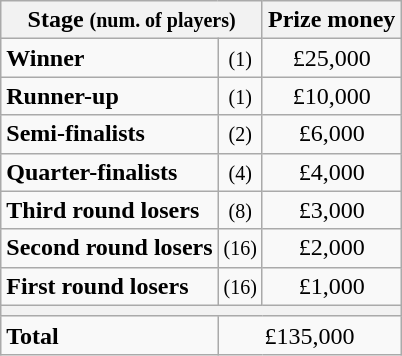<table class="wikitable">
<tr>
<th colspan=2>Stage <small>(num. of players)</small></th>
<th>Prize money</th>
</tr>
<tr>
<td><strong>Winner</strong></td>
<td align=center><small>(1)</small></td>
<td align=center>£25,000</td>
</tr>
<tr>
<td><strong>Runner-up</strong></td>
<td align=center><small>(1)</small></td>
<td align=center>£10,000</td>
</tr>
<tr>
<td><strong>Semi-finalists</strong></td>
<td align=center><small>(2)</small></td>
<td align=center>£6,000</td>
</tr>
<tr>
<td><strong>Quarter-finalists</strong></td>
<td align=center><small>(4)</small></td>
<td align=center>£4,000</td>
</tr>
<tr>
<td><strong>Third round losers</strong></td>
<td align=center><small>(8)</small></td>
<td align=center>£3,000</td>
</tr>
<tr>
<td><strong>Second round losers</strong></td>
<td align=center><small>(16)</small></td>
<td align=center>£2,000</td>
</tr>
<tr>
<td><strong>First round losers</strong></td>
<td align=center><small>(16)</small></td>
<td align=center>£1,000</td>
</tr>
<tr>
<th colspan=3></th>
</tr>
<tr>
<td><strong>Total</strong></td>
<td align=center colspan=2>£135,000</td>
</tr>
</table>
